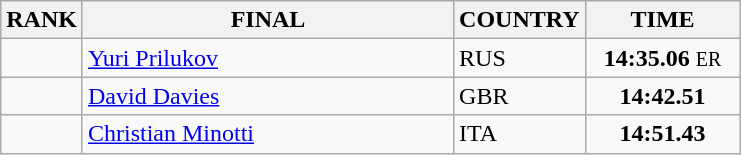<table class="wikitable">
<tr>
<th>RANK</th>
<th align="left" style="width: 15em">FINAL</th>
<th>COUNTRY</th>
<th style="width: 6em">TIME</th>
</tr>
<tr>
<td align="center"></td>
<td><a href='#'>Yuri Prilukov</a></td>
<td> RUS</td>
<td align="center"><strong>14:35.06</strong> <small>ER</small></td>
</tr>
<tr>
<td align="center"></td>
<td><a href='#'>David Davies</a></td>
<td> GBR</td>
<td align="center"><strong>14:42.51</strong></td>
</tr>
<tr>
<td align="center"></td>
<td><a href='#'>Christian Minotti</a></td>
<td> ITA</td>
<td align="center"><strong>14:51.43</strong></td>
</tr>
</table>
